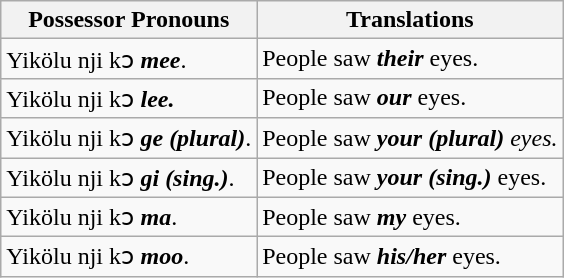<table class="wikitable">
<tr>
<th>Possessor Pronouns</th>
<th>Translations</th>
</tr>
<tr>
<td>Yikölu nji kɔ <strong><em>mee</em></strong>.</td>
<td>People saw <strong><em>their</em></strong> eyes.</td>
</tr>
<tr>
<td>Yikölu nji kɔ <strong><em>lee.</em></strong></td>
<td>People saw <strong><em>our</em></strong> eyes.</td>
</tr>
<tr>
<td>Yikölu nji kɔ <strong><em>ge</em></strong> <strong><em>(plural)</em></strong>.</td>
<td>People saw <strong><em>your (plural)</em></strong> <em>eyes.</em></td>
</tr>
<tr>
<td>Yikölu nji kɔ <strong><em>gi  (sing.)</em></strong>.</td>
<td>People saw <strong><em>your (sing.)</em></strong> eyes.</td>
</tr>
<tr>
<td>Yikölu nji kɔ <strong><em>ma</em></strong>.</td>
<td>People saw <strong><em>my</em></strong> eyes.</td>
</tr>
<tr>
<td>Yikölu nji kɔ <strong><em>moo</em></strong>.</td>
<td>People saw <strong><em>his/her</em></strong> eyes.</td>
</tr>
</table>
